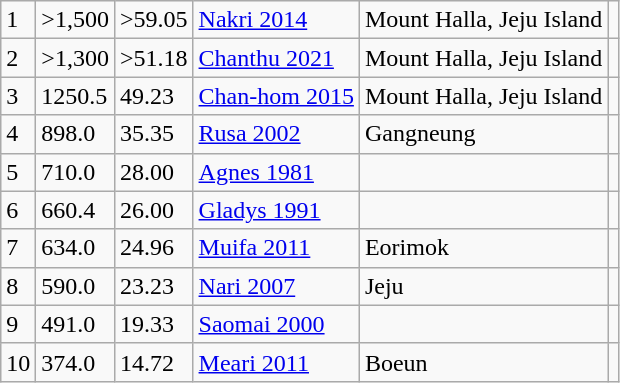<table class="wikitable">
<tr>
<td>1</td>
<td>>1,500</td>
<td>>59.05</td>
<td><a href='#'>Nakri 2014</a></td>
<td>Mount Halla, Jeju Island</td>
<td></td>
</tr>
<tr>
<td>2</td>
<td>>1,300</td>
<td>>51.18</td>
<td><a href='#'>Chanthu 2021</a></td>
<td>Mount Halla, Jeju Island</td>
<td></td>
</tr>
<tr>
<td>3</td>
<td>1250.5</td>
<td>49.23</td>
<td><a href='#'>Chan-hom 2015</a></td>
<td>Mount Halla, Jeju Island</td>
<td></td>
</tr>
<tr>
<td>4</td>
<td>898.0</td>
<td>35.35</td>
<td><a href='#'>Rusa 2002</a></td>
<td>Gangneung</td>
<td></td>
</tr>
<tr>
<td>5</td>
<td>710.0</td>
<td>28.00</td>
<td><a href='#'>Agnes 1981</a></td>
<td></td>
<td></td>
</tr>
<tr>
<td>6</td>
<td>660.4</td>
<td>26.00</td>
<td><a href='#'>Gladys 1991</a></td>
<td></td>
<td></td>
</tr>
<tr>
<td>7</td>
<td>634.0</td>
<td>24.96</td>
<td><a href='#'>Muifa 2011</a></td>
<td>Eorimok</td>
<td></td>
</tr>
<tr>
<td>8</td>
<td>590.0</td>
<td>23.23</td>
<td><a href='#'>Nari 2007</a></td>
<td>Jeju</td>
<td></td>
</tr>
<tr>
<td>9</td>
<td>491.0</td>
<td>19.33</td>
<td><a href='#'>Saomai 2000</a></td>
<td></td>
<td></td>
</tr>
<tr>
<td>10</td>
<td>374.0</td>
<td>14.72</td>
<td><a href='#'>Meari 2011</a></td>
<td>Boeun</td>
<td></td>
</tr>
</table>
